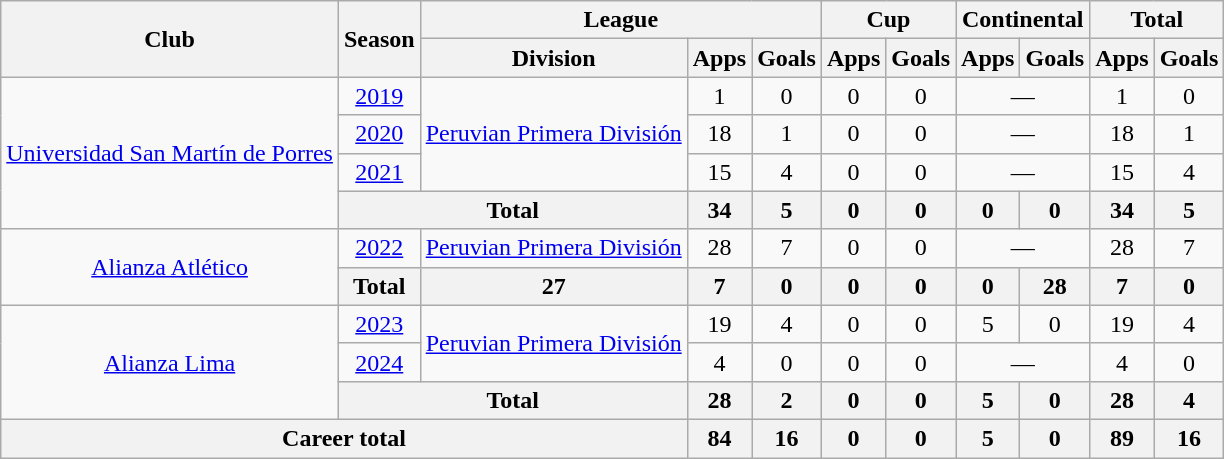<table class="wikitable" style="text-align:center">
<tr>
<th rowspan="2">Club</th>
<th rowspan="2">Season</th>
<th colspan="3">League</th>
<th colspan="2">Cup</th>
<th colspan="2">Continental</th>
<th colspan="2">Total</th>
</tr>
<tr>
<th>Division</th>
<th>Apps</th>
<th>Goals</th>
<th>Apps</th>
<th>Goals</th>
<th>Apps</th>
<th>Goals</th>
<th>Apps</th>
<th>Goals</th>
</tr>
<tr>
<td rowspan="4"><a href='#'>Universidad San Martín de Porres</a></td>
<td><a href='#'>2019</a></td>
<td rowspan="3"><a href='#'>Peruvian Primera División</a></td>
<td>1</td>
<td>0</td>
<td>0</td>
<td>0</td>
<td colspan="2">—</td>
<td>1</td>
<td>0</td>
</tr>
<tr>
<td><a href='#'>2020</a></td>
<td>18</td>
<td>1</td>
<td>0</td>
<td>0</td>
<td colspan="2">—</td>
<td>18</td>
<td>1</td>
</tr>
<tr>
<td><a href='#'>2021</a></td>
<td>15</td>
<td>4</td>
<td>0</td>
<td>0</td>
<td colspan="2">—</td>
<td>15</td>
<td>4</td>
</tr>
<tr>
<th colspan="2">Total</th>
<th>34</th>
<th>5</th>
<th>0</th>
<th>0</th>
<th>0</th>
<th>0</th>
<th>34</th>
<th>5</th>
</tr>
<tr>
<td rowspan="2"><a href='#'>Alianza Atlético</a></td>
<td><a href='#'>2022</a></td>
<td><a href='#'>Peruvian Primera División</a></td>
<td>28</td>
<td>7</td>
<td>0</td>
<td>0</td>
<td colspan="2">—</td>
<td>28</td>
<td>7</td>
</tr>
<tr>
<th>Total</th>
<th>27</th>
<th>7</th>
<th>0</th>
<th>0</th>
<th>0</th>
<th>0</th>
<th>28</th>
<th>7</th>
<th>0</th>
</tr>
<tr>
<td rowspan="3"><a href='#'>Alianza Lima</a></td>
<td><a href='#'>2023</a></td>
<td rowspan="2"><a href='#'>Peruvian Primera División</a></td>
<td>19</td>
<td>4</td>
<td>0</td>
<td>0</td>
<td>5</td>
<td>0</td>
<td>19</td>
<td>4</td>
</tr>
<tr>
<td><a href='#'>2024</a></td>
<td>4</td>
<td>0</td>
<td>0</td>
<td>0</td>
<td colspan="2">—</td>
<td>4</td>
<td>0</td>
</tr>
<tr>
<th colspan="2">Total</th>
<th>28</th>
<th>2</th>
<th>0</th>
<th>0</th>
<th>5</th>
<th>0</th>
<th>28</th>
<th>4</th>
</tr>
<tr>
<th colspan="3">Career total</th>
<th>84</th>
<th>16</th>
<th>0</th>
<th>0</th>
<th>5</th>
<th>0</th>
<th>89</th>
<th>16</th>
</tr>
</table>
